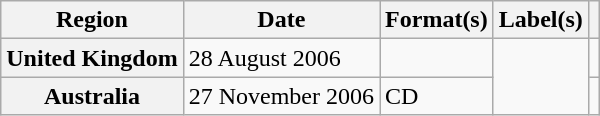<table class="wikitable plainrowheaders">
<tr>
<th scope="col">Region</th>
<th scope="col">Date</th>
<th scope="col">Format(s)</th>
<th scope="col">Label(s)</th>
<th scope="col"></th>
</tr>
<tr>
<th scope="row">United Kingdom</th>
<td>28 August 2006</td>
<td></td>
<td rowspan="2"></td>
<td align="center"></td>
</tr>
<tr>
<th scope="row">Australia</th>
<td>27 November 2006</td>
<td>CD</td>
<td align="center"></td>
</tr>
</table>
